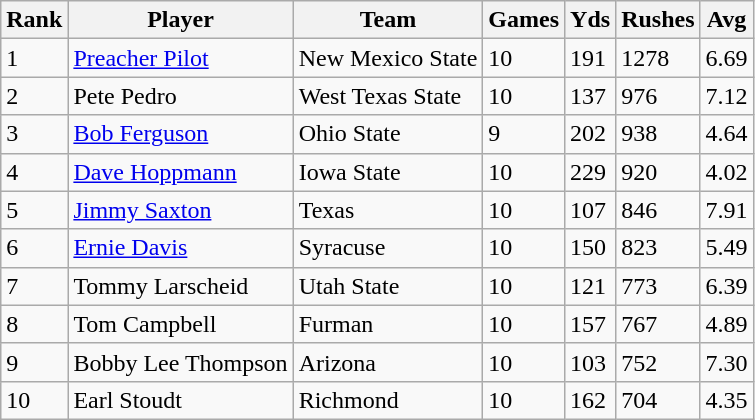<table class="wikitable sortable">
<tr>
<th>Rank</th>
<th>Player</th>
<th>Team</th>
<th>Games</th>
<th>Yds</th>
<th>Rushes</th>
<th>Avg</th>
</tr>
<tr>
<td>1</td>
<td><a href='#'>Preacher Pilot</a></td>
<td>New Mexico State</td>
<td>10</td>
<td>191</td>
<td>1278</td>
<td>6.69</td>
</tr>
<tr>
<td>2</td>
<td>Pete Pedro</td>
<td>West Texas State</td>
<td>10</td>
<td>137</td>
<td>976</td>
<td>7.12</td>
</tr>
<tr>
<td>3</td>
<td><a href='#'>Bob Ferguson</a></td>
<td>Ohio State</td>
<td>9</td>
<td>202</td>
<td>938</td>
<td>4.64</td>
</tr>
<tr>
<td>4</td>
<td><a href='#'>Dave Hoppmann</a></td>
<td>Iowa State</td>
<td>10</td>
<td>229</td>
<td>920</td>
<td>4.02</td>
</tr>
<tr>
<td>5</td>
<td><a href='#'>Jimmy Saxton</a></td>
<td>Texas</td>
<td>10</td>
<td>107</td>
<td>846</td>
<td>7.91</td>
</tr>
<tr>
<td>6</td>
<td><a href='#'>Ernie Davis</a></td>
<td>Syracuse</td>
<td>10</td>
<td>150</td>
<td>823</td>
<td>5.49</td>
</tr>
<tr>
<td>7</td>
<td>Tommy Larscheid</td>
<td>Utah State</td>
<td>10</td>
<td>121</td>
<td>773</td>
<td>6.39</td>
</tr>
<tr>
<td>8</td>
<td>Tom Campbell</td>
<td>Furman</td>
<td>10</td>
<td>157</td>
<td>767</td>
<td>4.89</td>
</tr>
<tr>
<td>9</td>
<td>Bobby Lee Thompson</td>
<td>Arizona</td>
<td>10</td>
<td>103</td>
<td>752</td>
<td>7.30</td>
</tr>
<tr>
<td>10</td>
<td>Earl Stoudt</td>
<td>Richmond</td>
<td>10</td>
<td>162</td>
<td>704</td>
<td>4.35</td>
</tr>
</table>
